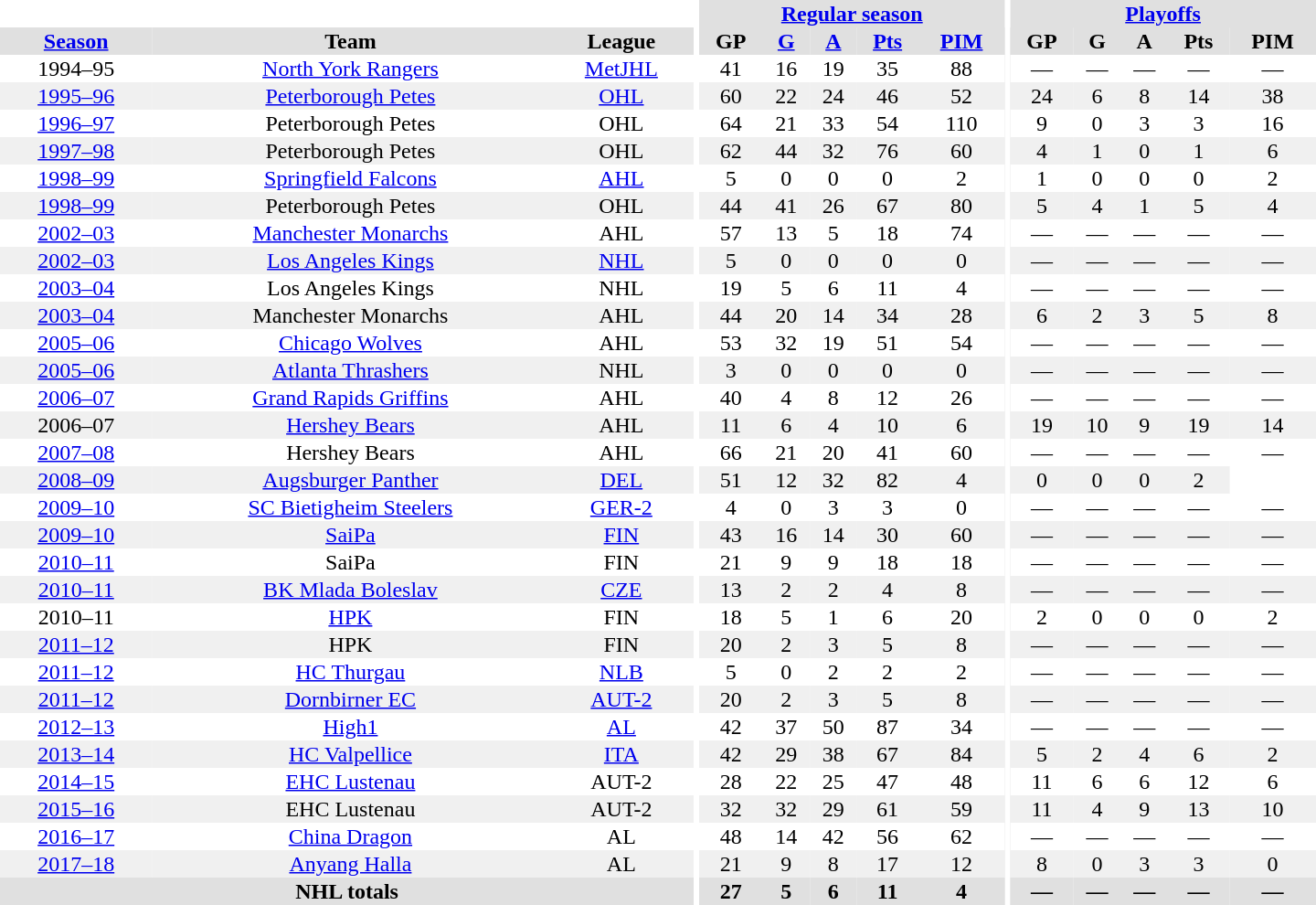<table border="0" cellpadding="1" cellspacing="0" style="text-align:center; width:60em">
<tr bgcolor="#e0e0e0">
<th colspan="3" bgcolor="#ffffff"></th>
<th rowspan="100" bgcolor="#ffffff"></th>
<th colspan="5"><a href='#'>Regular season</a></th>
<th rowspan="100" bgcolor="#ffffff"></th>
<th colspan="5"><a href='#'>Playoffs</a></th>
</tr>
<tr bgcolor="#e0e0e0">
<th><a href='#'>Season</a></th>
<th>Team</th>
<th>League</th>
<th>GP</th>
<th><a href='#'>G</a></th>
<th><a href='#'>A</a></th>
<th><a href='#'>Pts</a></th>
<th><a href='#'>PIM</a></th>
<th>GP</th>
<th>G</th>
<th>A</th>
<th>Pts</th>
<th>PIM</th>
</tr>
<tr>
<td>1994–95</td>
<td><a href='#'>North York Rangers</a></td>
<td><a href='#'>MetJHL</a></td>
<td>41</td>
<td>16</td>
<td>19</td>
<td>35</td>
<td>88</td>
<td>—</td>
<td>—</td>
<td>—</td>
<td>—</td>
<td>—</td>
</tr>
<tr bgcolor="#f0f0f0">
<td><a href='#'>1995–96</a></td>
<td><a href='#'>Peterborough Petes</a></td>
<td><a href='#'>OHL</a></td>
<td>60</td>
<td>22</td>
<td>24</td>
<td>46</td>
<td>52</td>
<td>24</td>
<td>6</td>
<td>8</td>
<td>14</td>
<td>38</td>
</tr>
<tr>
<td><a href='#'>1996–97</a></td>
<td>Peterborough Petes</td>
<td>OHL</td>
<td>64</td>
<td>21</td>
<td>33</td>
<td>54</td>
<td>110</td>
<td>9</td>
<td>0</td>
<td>3</td>
<td>3</td>
<td>16</td>
</tr>
<tr bgcolor="#f0f0f0">
<td><a href='#'>1997–98</a></td>
<td>Peterborough Petes</td>
<td>OHL</td>
<td>62</td>
<td>44</td>
<td>32</td>
<td>76</td>
<td>60</td>
<td>4</td>
<td>1</td>
<td>0</td>
<td>1</td>
<td>6</td>
</tr>
<tr>
<td><a href='#'>1998–99</a></td>
<td><a href='#'>Springfield Falcons</a></td>
<td><a href='#'>AHL</a></td>
<td>5</td>
<td>0</td>
<td>0</td>
<td>0</td>
<td>2</td>
<td>1</td>
<td>0</td>
<td>0</td>
<td>0</td>
<td>2</td>
</tr>
<tr bgcolor="#f0f0f0">
<td><a href='#'>1998–99</a></td>
<td>Peterborough Petes</td>
<td>OHL</td>
<td>44</td>
<td>41</td>
<td>26</td>
<td>67</td>
<td>80</td>
<td>5</td>
<td>4</td>
<td>1</td>
<td>5</td>
<td>4</td>
</tr>
<tr>
<td><a href='#'>2002–03</a></td>
<td><a href='#'>Manchester Monarchs</a></td>
<td>AHL</td>
<td>57</td>
<td>13</td>
<td>5</td>
<td>18</td>
<td>74</td>
<td>—</td>
<td>—</td>
<td>—</td>
<td>—</td>
<td>—</td>
</tr>
<tr bgcolor="#f0f0f0">
<td><a href='#'>2002–03</a></td>
<td><a href='#'>Los Angeles Kings</a></td>
<td><a href='#'>NHL</a></td>
<td>5</td>
<td>0</td>
<td>0</td>
<td>0</td>
<td>0</td>
<td>—</td>
<td>—</td>
<td>—</td>
<td>—</td>
<td>—</td>
</tr>
<tr>
<td><a href='#'>2003–04</a></td>
<td>Los Angeles Kings</td>
<td>NHL</td>
<td>19</td>
<td>5</td>
<td>6</td>
<td>11</td>
<td>4</td>
<td>—</td>
<td>—</td>
<td>—</td>
<td>—</td>
<td>—</td>
</tr>
<tr bgcolor="#f0f0f0">
<td><a href='#'>2003–04</a></td>
<td>Manchester Monarchs</td>
<td>AHL</td>
<td>44</td>
<td>20</td>
<td>14</td>
<td>34</td>
<td>28</td>
<td>6</td>
<td>2</td>
<td>3</td>
<td>5</td>
<td>8</td>
</tr>
<tr>
<td><a href='#'>2005–06</a></td>
<td><a href='#'>Chicago Wolves</a></td>
<td>AHL</td>
<td>53</td>
<td>32</td>
<td>19</td>
<td>51</td>
<td>54</td>
<td>—</td>
<td>—</td>
<td>—</td>
<td>—</td>
<td>—</td>
</tr>
<tr bgcolor="#f0f0f0">
<td><a href='#'>2005–06</a></td>
<td><a href='#'>Atlanta Thrashers</a></td>
<td>NHL</td>
<td>3</td>
<td>0</td>
<td>0</td>
<td>0</td>
<td>0</td>
<td>—</td>
<td>—</td>
<td>—</td>
<td>—</td>
<td>—</td>
</tr>
<tr>
<td><a href='#'>2006–07</a></td>
<td><a href='#'>Grand Rapids Griffins</a></td>
<td>AHL</td>
<td>40</td>
<td>4</td>
<td>8</td>
<td>12</td>
<td>26</td>
<td>—</td>
<td>—</td>
<td>—</td>
<td>—</td>
<td>—</td>
</tr>
<tr bgcolor="#f0f0f0">
<td>2006–07</td>
<td><a href='#'>Hershey Bears</a></td>
<td>AHL</td>
<td>11</td>
<td>6</td>
<td>4</td>
<td>10</td>
<td>6</td>
<td>19</td>
<td>10</td>
<td>9</td>
<td>19</td>
<td>14</td>
</tr>
<tr>
<td><a href='#'>2007–08</a></td>
<td>Hershey Bears</td>
<td>AHL</td>
<td>66</td>
<td>21</td>
<td>20</td>
<td>41</td>
<td>60</td>
<td>—</td>
<td>—</td>
<td>—</td>
<td>—</td>
<td>—</td>
</tr>
<tr bgcolor="#f0f0f0">
<td><a href='#'>2008–09</a></td>
<td><a href='#'>Augsburger Panther</a></td>
<td><a href='#'>DEL</a></td>
<td>51</td>
<td 20>12</td>
<td>32</td>
<td>82</td>
<td>4</td>
<td>0</td>
<td>0</td>
<td>0</td>
<td>2</td>
</tr>
<tr>
<td><a href='#'>2009–10</a></td>
<td><a href='#'>SC Bietigheim Steelers</a></td>
<td><a href='#'>GER-2</a></td>
<td>4</td>
<td>0</td>
<td>3</td>
<td>3</td>
<td>0</td>
<td>—</td>
<td>—</td>
<td>—</td>
<td>—</td>
<td>—</td>
</tr>
<tr bgcolor="#f0f0f0">
<td><a href='#'>2009–10</a></td>
<td><a href='#'>SaiPa</a></td>
<td><a href='#'>FIN</a></td>
<td>43</td>
<td>16</td>
<td>14</td>
<td>30</td>
<td>60</td>
<td>—</td>
<td>—</td>
<td>—</td>
<td>—</td>
<td>—</td>
</tr>
<tr>
<td><a href='#'>2010–11</a></td>
<td>SaiPa</td>
<td>FIN</td>
<td>21</td>
<td>9</td>
<td>9</td>
<td>18</td>
<td>18</td>
<td>—</td>
<td>—</td>
<td>—</td>
<td>—</td>
<td>—</td>
</tr>
<tr bgcolor="#f0f0f0">
<td><a href='#'>2010–11</a></td>
<td><a href='#'>BK Mlada Boleslav</a></td>
<td><a href='#'>CZE</a></td>
<td>13</td>
<td>2</td>
<td>2</td>
<td>4</td>
<td>8</td>
<td>—</td>
<td>—</td>
<td>—</td>
<td>—</td>
<td>—</td>
</tr>
<tr>
<td>2010–11</td>
<td><a href='#'>HPK</a></td>
<td>FIN</td>
<td>18</td>
<td>5</td>
<td>1</td>
<td>6</td>
<td>20</td>
<td>2</td>
<td>0</td>
<td>0</td>
<td>0</td>
<td>2</td>
</tr>
<tr bgcolor="#f0f0f0">
<td><a href='#'>2011–12</a></td>
<td>HPK</td>
<td>FIN</td>
<td>20</td>
<td>2</td>
<td>3</td>
<td>5</td>
<td>8</td>
<td>—</td>
<td>—</td>
<td>—</td>
<td>—</td>
<td>—</td>
</tr>
<tr>
<td><a href='#'>2011–12</a></td>
<td><a href='#'>HC Thurgau</a></td>
<td><a href='#'>NLB</a></td>
<td>5</td>
<td>0</td>
<td>2</td>
<td>2</td>
<td>2</td>
<td>—</td>
<td>—</td>
<td>—</td>
<td>—</td>
<td>—</td>
</tr>
<tr bgcolor="#f0f0f0">
<td><a href='#'>2011–12</a></td>
<td><a href='#'>Dornbirner EC</a></td>
<td><a href='#'>AUT-2</a></td>
<td>20</td>
<td>2</td>
<td>3</td>
<td>5</td>
<td>8</td>
<td>—</td>
<td>—</td>
<td>—</td>
<td>—</td>
<td>—</td>
</tr>
<tr>
<td><a href='#'>2012–13</a></td>
<td><a href='#'>High1</a></td>
<td><a href='#'>AL</a></td>
<td>42</td>
<td>37</td>
<td>50</td>
<td>87</td>
<td>34</td>
<td>—</td>
<td>—</td>
<td>—</td>
<td>—</td>
<td>—</td>
</tr>
<tr bgcolor="#f0f0f0">
<td><a href='#'>2013–14</a></td>
<td><a href='#'>HC Valpellice</a></td>
<td><a href='#'>ITA</a></td>
<td>42</td>
<td>29</td>
<td>38</td>
<td>67</td>
<td>84</td>
<td>5</td>
<td>2</td>
<td>4</td>
<td>6</td>
<td>2</td>
</tr>
<tr>
<td><a href='#'>2014–15</a></td>
<td><a href='#'>EHC Lustenau</a></td>
<td>AUT-2</td>
<td>28</td>
<td>22</td>
<td>25</td>
<td>47</td>
<td>48</td>
<td>11</td>
<td>6</td>
<td>6</td>
<td>12</td>
<td>6</td>
</tr>
<tr bgcolor="#f0f0f0">
<td><a href='#'>2015–16</a></td>
<td>EHC Lustenau</td>
<td>AUT-2</td>
<td>32</td>
<td>32</td>
<td>29</td>
<td>61</td>
<td>59</td>
<td>11</td>
<td>4</td>
<td>9</td>
<td>13</td>
<td>10</td>
</tr>
<tr>
<td><a href='#'>2016–17</a></td>
<td><a href='#'>China Dragon</a></td>
<td>AL</td>
<td>48</td>
<td>14</td>
<td>42</td>
<td>56</td>
<td>62</td>
<td>—</td>
<td>—</td>
<td>—</td>
<td>—</td>
<td>—</td>
</tr>
<tr bgcolor="#f0f0f0">
<td><a href='#'>2017–18</a></td>
<td><a href='#'>Anyang Halla</a></td>
<td>AL</td>
<td>21</td>
<td>9</td>
<td>8</td>
<td>17</td>
<td>12</td>
<td>8</td>
<td>0</td>
<td>3</td>
<td>3</td>
<td>0</td>
</tr>
<tr bgcolor="#e0e0e0">
<th colspan="3">NHL totals</th>
<th>27</th>
<th>5</th>
<th>6</th>
<th>11</th>
<th>4</th>
<th>—</th>
<th>—</th>
<th>—</th>
<th>—</th>
<th>—</th>
</tr>
</table>
